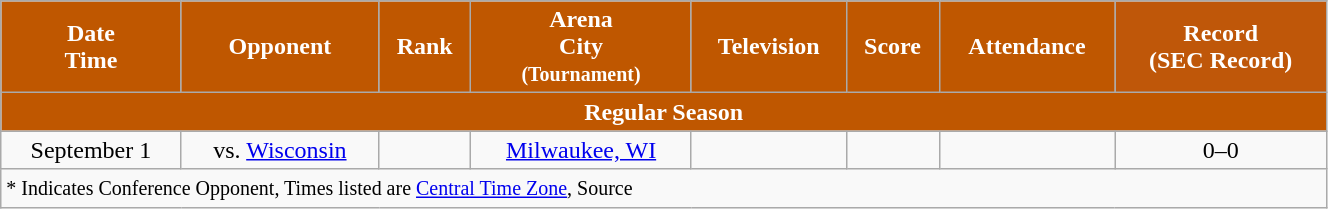<table class="wikitable" style="width:70%">
<tr>
<th style="background:#bf5700; color:#FFFFFF;" scope="col">Date<br>Time</th>
<th style="background:#bf5700; color:#FFFFFF;" scope="col">Opponent</th>
<th style="background:#bf5700; color:#FFFFFF;" scope="col">Rank</th>
<th style="background:#bf5700; color:#FFFFFF;" scope="col">Arena<br>City<br><small>(Tournament)</small></th>
<th style="background:#bf5700; color:#FFFFFF;" scope="col">Television</th>
<th style="background:#bf5700; color:#FFFFFF;" scope="col">Score</th>
<th style="background:#bf5700; color:#FFFFFF;" scope="col">Attendance</th>
<th style="background:#bf5709; color:#FFFFFF;" scope="col">Record<br>(SEC Record)</th>
</tr>
<tr align="center" style="background:#bf5700; color:#FFFFFF;">
<td colspan="8"><strong>Regular Season</strong></td>
</tr>
<tr align="center" bgcolor=>
<td>September 1</td>
<td>vs. <a href='#'>Wisconsin</a></td>
<td></td>
<td><a href='#'>Milwaukee, WI</a></td>
<td></td>
<td></td>
<td></td>
<td>0–0</td>
</tr>
<tr>
<td colspan="8"><small> * Indicates Conference Opponent, Times listed are <a href='#'>Central Time Zone</a>, Source</small></td>
</tr>
</table>
